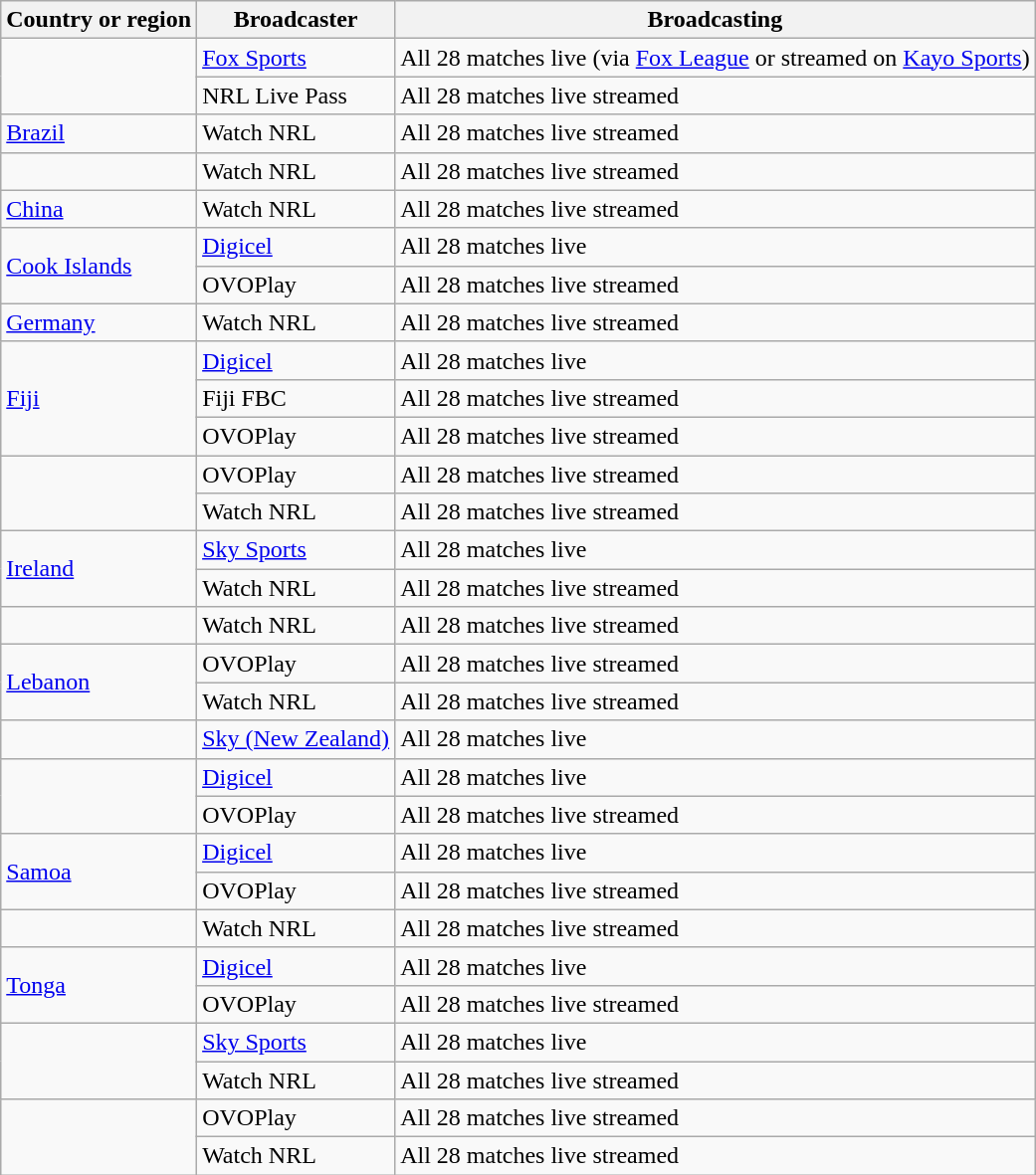<table class="wikitable">
<tr>
<th>Country or region</th>
<th>Broadcaster</th>
<th>Broadcasting</th>
</tr>
<tr>
<td rowspan="2"></td>
<td><a href='#'>Fox Sports</a></td>
<td>All 28 matches live (via <a href='#'>Fox League</a> or streamed on <a href='#'>Kayo Sports</a>)</td>
</tr>
<tr>
<td>NRL Live Pass</td>
<td>All 28 matches live streamed</td>
</tr>
<tr>
<td> <a href='#'>Brazil</a></td>
<td>Watch NRL</td>
<td>All 28 matches live streamed</td>
</tr>
<tr>
<td></td>
<td>Watch NRL</td>
<td>All 28 matches live streamed</td>
</tr>
<tr>
<td> <a href='#'>China</a></td>
<td>Watch NRL</td>
<td>All 28 matches live streamed</td>
</tr>
<tr>
<td rowspan="2"> <a href='#'>Cook Islands</a></td>
<td><a href='#'>Digicel</a></td>
<td>All 28 matches live</td>
</tr>
<tr>
<td>OVOPlay</td>
<td>All 28 matches live streamed</td>
</tr>
<tr>
<td> <a href='#'>Germany</a></td>
<td>Watch NRL</td>
<td>All 28 matches live streamed</td>
</tr>
<tr>
<td rowspan="3"> <a href='#'>Fiji</a></td>
<td><a href='#'>Digicel</a></td>
<td>All 28 matches live</td>
</tr>
<tr>
<td>Fiji FBC</td>
<td>All 28 matches live streamed</td>
</tr>
<tr>
<td>OVOPlay</td>
<td>All 28 matches live streamed</td>
</tr>
<tr>
<td rowspan="2"></td>
<td>OVOPlay</td>
<td>All 28 matches live streamed</td>
</tr>
<tr>
<td>Watch NRL</td>
<td>All 28 matches live streamed</td>
</tr>
<tr>
<td rowspan="2"> <a href='#'>Ireland</a></td>
<td><a href='#'>Sky Sports</a></td>
<td>All 28 matches live</td>
</tr>
<tr>
<td>Watch NRL</td>
<td>All 28 matches live streamed</td>
</tr>
<tr>
<td></td>
<td>Watch NRL</td>
<td>All 28 matches live streamed</td>
</tr>
<tr>
<td rowspan="2"> <a href='#'>Lebanon</a></td>
<td>OVOPlay</td>
<td>All 28 matches live streamed</td>
</tr>
<tr>
<td>Watch NRL</td>
<td>All 28 matches live streamed</td>
</tr>
<tr>
<td></td>
<td><a href='#'>Sky (New Zealand)</a></td>
<td>All 28 matches live</td>
</tr>
<tr>
<td rowspan="2"></td>
<td><a href='#'>Digicel</a></td>
<td>All 28 matches live</td>
</tr>
<tr>
<td>OVOPlay</td>
<td>All 28 matches live streamed</td>
</tr>
<tr>
<td rowspan="2"> <a href='#'>Samoa</a></td>
<td><a href='#'>Digicel</a></td>
<td>All 28 matches live</td>
</tr>
<tr>
<td>OVOPlay</td>
<td>All 28 matches live streamed</td>
</tr>
<tr>
<td></td>
<td>Watch NRL</td>
<td>All 28 matches live streamed</td>
</tr>
<tr>
<td rowspan="2"> <a href='#'>Tonga</a></td>
<td><a href='#'>Digicel</a></td>
<td>All 28 matches live</td>
</tr>
<tr>
<td>OVOPlay</td>
<td>All 28 matches live streamed</td>
</tr>
<tr>
<td rowspan="2"></td>
<td><a href='#'>Sky Sports</a></td>
<td>All 28 matches live</td>
</tr>
<tr>
<td>Watch NRL</td>
<td>All 28 matches live streamed</td>
</tr>
<tr>
<td rowspan="2"></td>
<td>OVOPlay</td>
<td>All 28 matches live streamed</td>
</tr>
<tr>
<td>Watch NRL</td>
<td>All 28 matches live streamed</td>
</tr>
</table>
